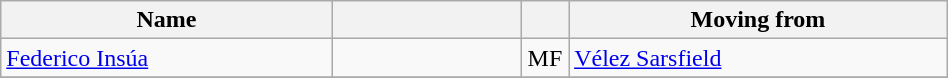<table class="wikitable" style="text-align: center; width:50%">
<tr>
<th width=35% align="center">Name</th>
<th width=20% align="center"></th>
<th width=5% align="center"></th>
<th width=50% align="center">Moving from</th>
</tr>
<tr>
<td align=left><a href='#'>Federico Insúa</a></td>
<td></td>
<td>MF</td>
<td align=left> <a href='#'>Vélez Sarsfield</a></td>
</tr>
<tr>
</tr>
</table>
